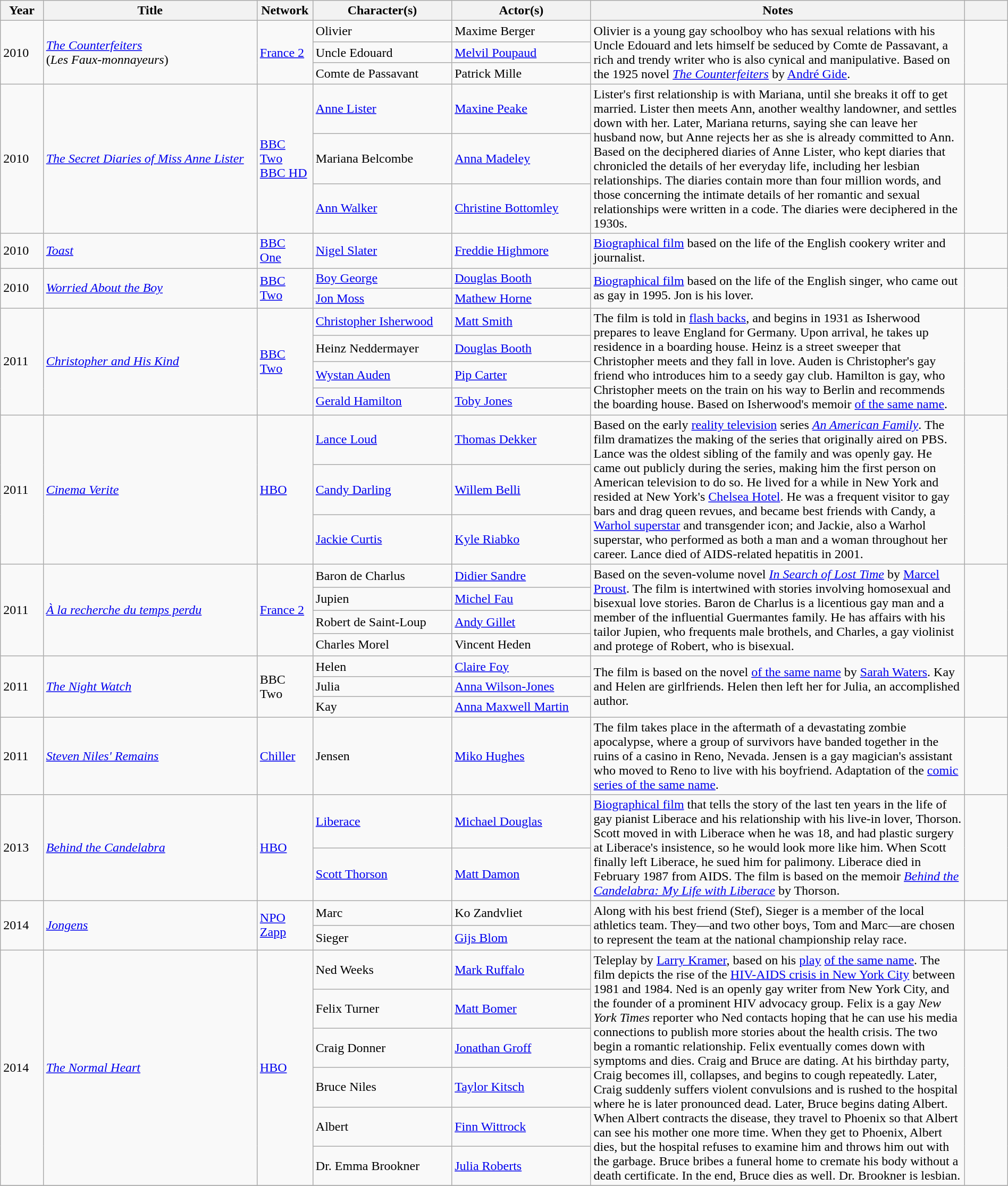<table class="wikitable sortable" style="width: 100%">
<tr>
<th style="width:4%;">Year</th>
<th style="width:20%;">Title</th>
<th style="width:4%;">Network</th>
<th style="width:13%;">Character(s)</th>
<th style="width:13%;">Actor(s)</th>
<th style="width:35%;">Notes</th>
<th style="width:4%;" class="unsortable"></th>
</tr>
<tr>
<td rowspan="3">2010</td>
<td rowspan="3"><em><a href='#'>The Counterfeiters</a></em> <br> (<em>Les Faux-monnayeurs</em>)</td>
<td rowspan="3"><a href='#'>France 2</a></td>
<td>Olivier</td>
<td>Maxime Berger</td>
<td rowspan="3">Olivier is a young gay schoolboy who has sexual relations with his Uncle Edouard and lets himself be seduced by Comte de Passavant, a rich and trendy writer who is also cynical and manipulative. Based on the 1925 novel <em><a href='#'>The Counterfeiters</a></em> by <a href='#'>André Gide</a>.</td>
<td rowspan="3"></td>
</tr>
<tr>
<td>Uncle Edouard</td>
<td><a href='#'>Melvil Poupaud</a></td>
</tr>
<tr>
<td>Comte de Passavant</td>
<td>Patrick Mille</td>
</tr>
<tr>
<td rowspan="3">2010</td>
<td rowspan="3"><em><a href='#'>The Secret Diaries of Miss Anne Lister</a></em></td>
<td rowspan="3"><a href='#'>BBC Two</a> <br> <a href='#'>BBC HD</a></td>
<td><a href='#'>Anne Lister</a></td>
<td><a href='#'>Maxine Peake</a></td>
<td rowspan="3">Lister's first relationship is with Mariana, until she breaks it off to get married. Lister then meets Ann, another wealthy landowner, and settles down with her. Later, Mariana returns, saying she can leave her husband now, but Anne rejects her as she is already committed to Ann. Based on the deciphered diaries of Anne Lister, who kept diaries that chronicled the details of her everyday life, including her lesbian relationships. The diaries contain more than four million words, and those concerning the intimate details of her romantic and sexual relationships were written in a code. The diaries were deciphered in the 1930s.</td>
<td rowspan="3"></td>
</tr>
<tr>
<td>Mariana Belcombe</td>
<td><a href='#'>Anna Madeley</a></td>
</tr>
<tr>
<td><a href='#'>Ann Walker</a></td>
<td><a href='#'>Christine Bottomley</a></td>
</tr>
<tr>
<td>2010</td>
<td><em><a href='#'>Toast</a></em></td>
<td><a href='#'>BBC One</a></td>
<td><a href='#'>Nigel Slater</a></td>
<td><a href='#'>Freddie Highmore</a></td>
<td><a href='#'>Biographical film</a> based on the life of the English cookery writer and journalist.</td>
<td></td>
</tr>
<tr>
<td rowspan="2">2010</td>
<td rowspan="2"><em><a href='#'>Worried About the Boy</a></em></td>
<td rowspan="2"><a href='#'>BBC Two</a></td>
<td><a href='#'>Boy George</a></td>
<td><a href='#'>Douglas Booth</a></td>
<td rowspan="2"><a href='#'>Biographical film</a> based on the life of the English singer, who came out as gay in 1995. Jon is his lover.</td>
<td rowspan="2"></td>
</tr>
<tr>
<td><a href='#'>Jon Moss</a></td>
<td><a href='#'>Mathew Horne</a></td>
</tr>
<tr>
<td rowspan="4">2011</td>
<td rowspan="4"><em><a href='#'>Christopher and His Kind</a></em></td>
<td rowspan="4"><a href='#'>BBC Two</a></td>
<td><a href='#'>Christopher Isherwood</a></td>
<td><a href='#'>Matt Smith</a></td>
<td rowspan="4">The film is told in <a href='#'>flash backs</a>, and begins in 1931 as Isherwood prepares to leave England for Germany. Upon arrival, he takes up residence in a boarding house. Heinz is a street sweeper that Christopher meets and they fall in love. Auden is Christopher's gay friend who introduces him to a seedy gay club. Hamilton is gay, who Christopher meets on the train on his way to Berlin and recommends the boarding house. Based on Isherwood's memoir <a href='#'>of the same name</a>.</td>
<td rowspan="4"></td>
</tr>
<tr>
<td>Heinz Neddermayer</td>
<td><a href='#'>Douglas Booth</a></td>
</tr>
<tr>
<td><a href='#'>Wystan Auden</a></td>
<td><a href='#'>Pip Carter</a></td>
</tr>
<tr>
<td><a href='#'>Gerald Hamilton</a></td>
<td><a href='#'>Toby Jones</a></td>
</tr>
<tr>
<td rowspan="3">2011</td>
<td rowspan="3"><em><a href='#'>Cinema Verite</a></em></td>
<td rowspan="3"><a href='#'>HBO</a></td>
<td><a href='#'>Lance Loud</a></td>
<td><a href='#'>Thomas Dekker</a></td>
<td rowspan="3">Based on the early <a href='#'>reality television</a> series <em><a href='#'>An American Family</a></em>. The film dramatizes the making of the series that originally aired on PBS. Lance was the oldest sibling of the family and was openly gay. He came out publicly during the series, making him the first person on American television to do so. He lived for a while in New York and resided at New York's <a href='#'>Chelsea Hotel</a>. He was a frequent visitor to gay bars and drag queen revues, and became best friends with Candy, a <a href='#'>Warhol superstar</a> and transgender icon; and Jackie, also a Warhol superstar, who performed as both a man and a woman throughout her career. Lance died of AIDS-related hepatitis in 2001.</td>
<td rowspan="3"></td>
</tr>
<tr>
<td><a href='#'>Candy Darling</a></td>
<td><a href='#'>Willem Belli</a></td>
</tr>
<tr>
<td><a href='#'>Jackie Curtis</a></td>
<td><a href='#'>Kyle Riabko</a></td>
</tr>
<tr>
<td rowspan="4">2011</td>
<td rowspan="4"><em><a href='#'>À la recherche du temps perdu</a></em></td>
<td rowspan="4"><a href='#'>France 2</a></td>
<td>Baron de Charlus</td>
<td><a href='#'>Didier Sandre</a></td>
<td rowspan="4">Based on the seven-volume novel <em><a href='#'>In Search of Lost Time</a></em> by <a href='#'>Marcel Proust</a>. The film is intertwined with stories involving homosexual and bisexual love stories. Baron de Charlus is a licentious gay man and a member of the influential Guermantes family. He has affairs with his tailor Jupien, who frequents male brothels, and Charles, a gay violinist and protege of Robert, who is bisexual.</td>
<td rowspan="4">  </td>
</tr>
<tr>
<td>Jupien</td>
<td><a href='#'>Michel Fau</a></td>
</tr>
<tr>
<td>Robert de Saint-Loup</td>
<td><a href='#'>Andy Gillet</a></td>
</tr>
<tr>
<td>Charles Morel</td>
<td>Vincent Heden</td>
</tr>
<tr>
<td rowspan="3">2011</td>
<td rowspan="3"><em><a href='#'>The Night Watch</a></em></td>
<td rowspan="3">BBC Two</td>
<td>Helen</td>
<td><a href='#'>Claire Foy</a></td>
<td rowspan="3">The film is based on the novel <a href='#'>of the same name</a> by <a href='#'>Sarah Waters</a>. Kay and Helen are girlfriends. Helen then left her for Julia, an accomplished author.</td>
<td rowspan="3"></td>
</tr>
<tr>
<td>Julia</td>
<td><a href='#'>Anna Wilson-Jones</a></td>
</tr>
<tr>
<td>Kay</td>
<td><a href='#'>Anna Maxwell Martin</a></td>
</tr>
<tr>
<td>2011</td>
<td><em><a href='#'>Steven Niles' Remains</a></em></td>
<td><a href='#'>Chiller</a></td>
<td>Jensen</td>
<td><a href='#'>Miko Hughes</a></td>
<td>The film takes place in the aftermath of a devastating zombie apocalypse, where a group of survivors have banded together in the ruins of a casino in Reno, Nevada. Jensen is a gay magician's assistant who moved to Reno to live with his boyfriend. Adaptation of the <a href='#'>comic series of the same name</a>.</td>
<td></td>
</tr>
<tr>
<td rowspan="2">2013</td>
<td rowspan="2"><em><a href='#'>Behind the Candelabra</a></em></td>
<td rowspan="2"><a href='#'>HBO</a></td>
<td><a href='#'>Liberace</a></td>
<td><a href='#'>Michael Douglas</a></td>
<td rowspan="2"><a href='#'>Biographical film</a> that tells the story of the last ten years in the life of gay pianist Liberace and his relationship with his live-in lover, Thorson. Scott moved in with Liberace when he was 18, and had plastic surgery at Liberace's insistence, so he would look more like him. When Scott finally left Liberace, he sued him for palimony. Liberace died in February 1987 from AIDS. The film is based on the memoir <em><a href='#'>Behind the Candelabra: My Life with Liberace</a></em> by Thorson.</td>
<td rowspan="2"></td>
</tr>
<tr>
<td><a href='#'>Scott Thorson</a></td>
<td><a href='#'>Matt Damon</a></td>
</tr>
<tr>
<td rowspan="2">2014</td>
<td rowspan="2"><em><a href='#'>Jongens</a></em></td>
<td rowspan="2"><a href='#'>NPO Zapp</a></td>
<td>Marc</td>
<td>Ko Zandvliet</td>
<td rowspan="2">Along with his best friend (Stef), Sieger is a member of the local athletics team. They—and two other boys, Tom and Marc—are chosen to represent the team at the national championship relay race.</td>
<td rowspan="2"></td>
</tr>
<tr>
<td>Sieger</td>
<td><a href='#'>Gijs Blom</a></td>
</tr>
<tr>
<td rowspan="6">2014</td>
<td rowspan="6"><em><a href='#'>The Normal Heart</a></em></td>
<td rowspan="6"><a href='#'>HBO</a></td>
<td>Ned Weeks</td>
<td><a href='#'>Mark Ruffalo</a></td>
<td rowspan="6">Teleplay by <a href='#'>Larry Kramer</a>, based on his <a href='#'>play</a> <a href='#'>of the same name</a>. The film depicts the rise of the <a href='#'>HIV-AIDS crisis in New York City</a> between 1981 and 1984.  Ned is an openly gay writer from New York City, and the founder of a prominent HIV advocacy group. Felix is a gay <em>New York Times</em> reporter who Ned contacts hoping that he can use his media connections to publish more stories about the health crisis. The two begin a romantic relationship. Felix eventually comes down with symptoms and dies.  Craig and Bruce are dating. At his birthday party, Craig becomes ill, collapses, and begins to cough repeatedly. Later, Craig suddenly suffers violent convulsions and is rushed to the hospital where he is later pronounced dead. Later, Bruce begins dating Albert. When Albert contracts the disease, they travel to Phoenix so that Albert can see his mother one more time. When they get to Phoenix, Albert dies, but the hospital refuses to examine him and throws him out with the garbage. Bruce bribes a funeral home to cremate his body without a death certificate. In the end, Bruce dies as well.  Dr. Brookner is lesbian.</td>
<td rowspan="6">  </td>
</tr>
<tr>
<td>Felix Turner</td>
<td><a href='#'>Matt Bomer</a></td>
</tr>
<tr>
<td>Craig Donner</td>
<td><a href='#'>Jonathan Groff</a></td>
</tr>
<tr>
<td>Bruce Niles</td>
<td><a href='#'>Taylor Kitsch</a></td>
</tr>
<tr>
<td>Albert</td>
<td><a href='#'>Finn Wittrock</a></td>
</tr>
<tr>
<td>Dr. Emma Brookner</td>
<td><a href='#'>Julia Roberts</a></td>
</tr>
<tr>
</tr>
</table>
